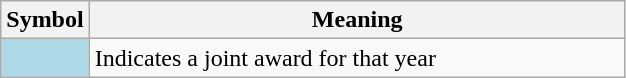<table class="wikitable plainrowheaders" border="1">
<tr>
<th scope="col" style="width:50px">Symbol</th>
<th scope="col" style="width:350px">Meaning</th>
</tr>
<tr>
<td align=center style="background-color:#ADD8E6"></td>
<td>Indicates a joint award for that year</td>
</tr>
</table>
